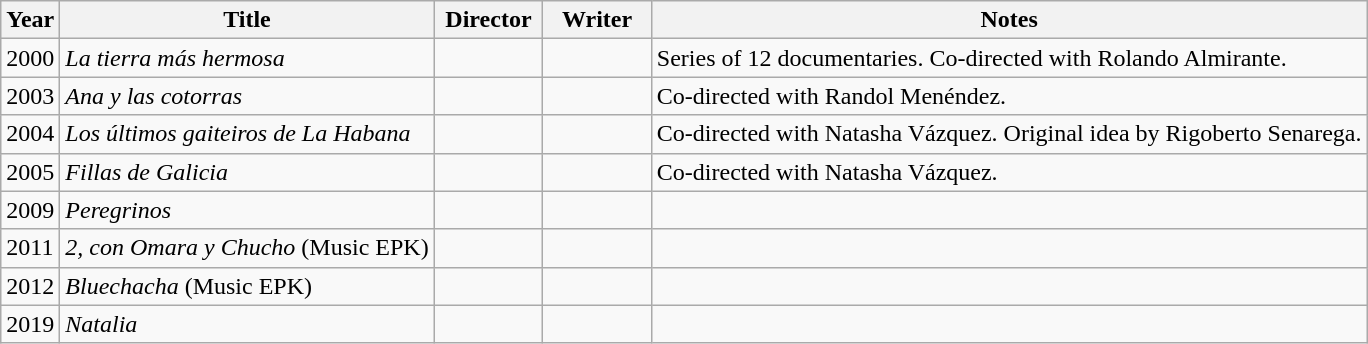<table class="wikitable">
<tr>
<th>Year</th>
<th>Title</th>
<th width=65>Director</th>
<th width=65>Writer</th>
<th>Notes</th>
</tr>
<tr>
<td>2000</td>
<td><em>La tierra más hermosa</em></td>
<td></td>
<td></td>
<td>Series of 12 documentaries. Co-directed with Rolando Almirante.</td>
</tr>
<tr>
<td>2003</td>
<td><em>Ana y las cotorras</em></td>
<td></td>
<td></td>
<td>Co-directed with Randol Menéndez.</td>
</tr>
<tr>
<td>2004</td>
<td><em>Los últimos gaiteiros de La Habana</em></td>
<td></td>
<td></td>
<td>Co-directed with Natasha Vázquez. Original idea by Rigoberto Senarega.</td>
</tr>
<tr>
<td>2005</td>
<td><em>Fillas de Galicia</em></td>
<td></td>
<td></td>
<td>Co-directed with Natasha Vázquez.</td>
</tr>
<tr>
<td>2009</td>
<td><em>Peregrinos</em></td>
<td></td>
<td></td>
<td></td>
</tr>
<tr>
<td>2011</td>
<td><em>2, con Omara y Chucho</em> (Music EPK)</td>
<td></td>
<td></td>
<td></td>
</tr>
<tr>
<td>2012</td>
<td><em>Bluechacha</em> (Music EPK)</td>
<td></td>
<td></td>
<td></td>
</tr>
<tr>
<td>2019</td>
<td><em>Natalia</em></td>
<td></td>
<td></td>
<td></td>
</tr>
</table>
